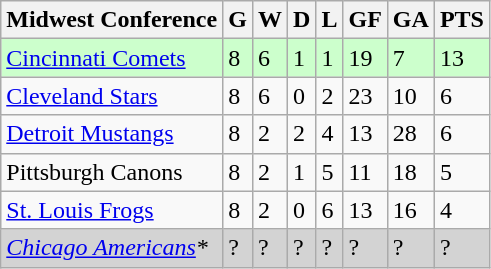<table class="wikitable">
<tr>
<th>Midwest Conference</th>
<th>G</th>
<th>W</th>
<th>D</th>
<th>L</th>
<th>GF</th>
<th>GA</th>
<th>PTS</th>
</tr>
<tr style="background:#cfc;">
<td><a href='#'>Cincinnati Comets</a></td>
<td>8</td>
<td>6</td>
<td>1</td>
<td>1</td>
<td>19</td>
<td>7</td>
<td>13</td>
</tr>
<tr>
<td><a href='#'>Cleveland Stars</a></td>
<td>8</td>
<td>6</td>
<td>0</td>
<td>2</td>
<td>23</td>
<td>10</td>
<td>6</td>
</tr>
<tr>
<td><a href='#'>Detroit Mustangs</a></td>
<td>8</td>
<td>2</td>
<td>2</td>
<td>4</td>
<td>13</td>
<td>28</td>
<td>6</td>
</tr>
<tr>
<td>Pittsburgh Canons</td>
<td>8</td>
<td>2</td>
<td>1</td>
<td>5</td>
<td>11</td>
<td>18</td>
<td>5</td>
</tr>
<tr>
<td><a href='#'>St. Louis Frogs</a></td>
<td>8</td>
<td>2</td>
<td>0</td>
<td>6</td>
<td>13</td>
<td>16</td>
<td>4</td>
</tr>
<tr bgcolor=lightgrey>
<td><em><a href='#'>Chicago Americans</a>*</em></td>
<td>?</td>
<td>?</td>
<td>?</td>
<td>?</td>
<td>?</td>
<td>?</td>
<td>?</td>
</tr>
</table>
